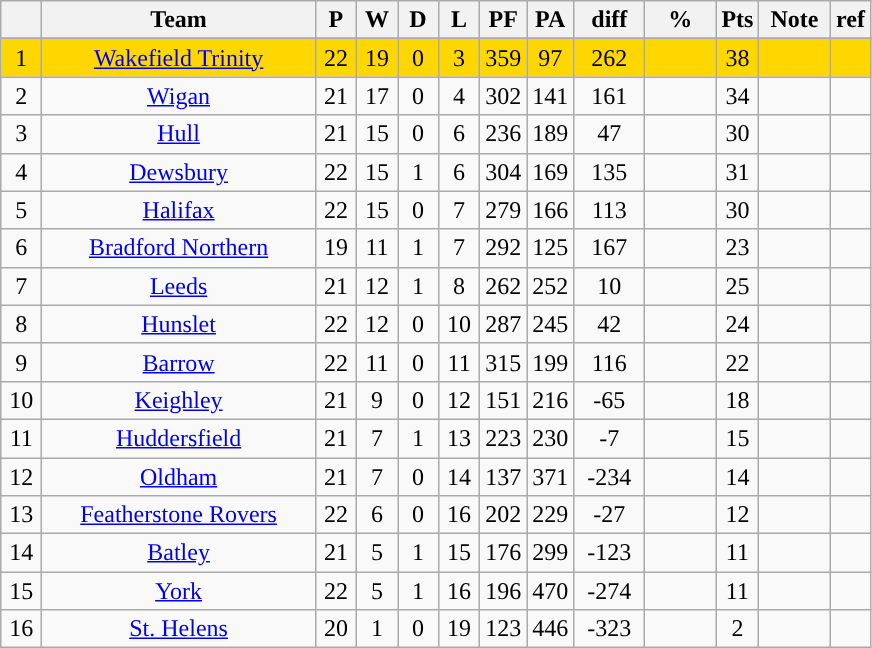<table class="wikitable" style="text-align:center;">
<tr>
<th width=20 abbr="Position"></th>
<th width=175>Team</th>
<th width=20 abbr="Played">P</th>
<th width=20 abbr="Won">W</th>
<th width=20 abbr="Drawn">D</th>
<th width=20 abbr="Lost">L</th>
<th width=20 abbr="Points for">PF</th>
<th width=20 abbr="Points against">PA</th>
<th width=40 abbr="Points difference">diff</th>
<th width=40 abbr="Win Percentage”">%</th>
<th width=20 abbr=”Points">Pts</th>
<th width=40 abbr="comments”">Note</th>
<th width=20 abbr=”Reference”>ref</th>
</tr>
<tr>
</tr>
<tr align=center style="background:#FFD700;">
<td>1</td>
<td><a href='#'>Wakefield Trinity</a></td>
<td>22</td>
<td>19</td>
<td>0</td>
<td>3</td>
<td>359</td>
<td>97</td>
<td>262</td>
<td></td>
<td>38</td>
<td></td>
<td></td>
</tr>
<tr align=center style="background:">
<td>2</td>
<td><a href='#'>Wigan</a></td>
<td>21</td>
<td>17</td>
<td>0</td>
<td>4</td>
<td>302</td>
<td>141</td>
<td>161</td>
<td></td>
<td>34</td>
<td></td>
<td></td>
</tr>
<tr>
<td>3</td>
<td><a href='#'>Hull</a></td>
<td>21</td>
<td>15</td>
<td>0</td>
<td>6</td>
<td>236</td>
<td>189</td>
<td>47</td>
<td></td>
<td>30</td>
<td></td>
<td></td>
</tr>
<tr>
<td>4</td>
<td><a href='#'>Dewsbury</a></td>
<td>22</td>
<td>15</td>
<td>1</td>
<td>6</td>
<td>304</td>
<td>169</td>
<td>135</td>
<td></td>
<td>31</td>
<td></td>
<td></td>
</tr>
<tr>
<td>5</td>
<td><a href='#'>Halifax</a></td>
<td>22</td>
<td>15</td>
<td>0</td>
<td>7</td>
<td>279</td>
<td>166</td>
<td>113</td>
<td></td>
<td>30</td>
<td></td>
<td></td>
</tr>
<tr>
<td>6</td>
<td><a href='#'>Bradford Northern</a></td>
<td>19</td>
<td>11</td>
<td>1</td>
<td>7</td>
<td>292</td>
<td>125</td>
<td>167</td>
<td></td>
<td>23</td>
<td></td>
<td></td>
</tr>
<tr>
<td>7</td>
<td><a href='#'>Leeds</a></td>
<td>21</td>
<td>12</td>
<td>1</td>
<td>8</td>
<td>262</td>
<td>252</td>
<td>10</td>
<td></td>
<td>25</td>
<td></td>
<td></td>
</tr>
<tr>
<td>8</td>
<td><a href='#'>Hunslet</a></td>
<td>22</td>
<td>12</td>
<td>0</td>
<td>10</td>
<td>287</td>
<td>245</td>
<td>42</td>
<td></td>
<td>24</td>
<td></td>
<td></td>
</tr>
<tr>
<td>9</td>
<td><a href='#'>Barrow</a></td>
<td>22</td>
<td>11</td>
<td>0</td>
<td>11</td>
<td>315</td>
<td>199</td>
<td>116</td>
<td></td>
<td>22</td>
<td></td>
<td></td>
</tr>
<tr>
<td>10</td>
<td><a href='#'>Keighley</a></td>
<td>21</td>
<td>9</td>
<td>0</td>
<td>12</td>
<td>151</td>
<td>216</td>
<td>-65</td>
<td></td>
<td>18</td>
<td></td>
<td></td>
</tr>
<tr>
<td>11</td>
<td><a href='#'>Huddersfield</a></td>
<td>21</td>
<td>7</td>
<td>1</td>
<td>13</td>
<td>223</td>
<td>230</td>
<td>-7</td>
<td></td>
<td>15</td>
<td></td>
<td></td>
</tr>
<tr>
<td>12</td>
<td><a href='#'>Oldham</a></td>
<td>21</td>
<td>7</td>
<td>0</td>
<td>14</td>
<td>137</td>
<td>371</td>
<td>-234</td>
<td></td>
<td>14</td>
<td></td>
<td></td>
</tr>
<tr>
<td>13</td>
<td><a href='#'>Featherstone Rovers</a></td>
<td>22</td>
<td>6</td>
<td>0</td>
<td>16</td>
<td>202</td>
<td>229</td>
<td>-27</td>
<td></td>
<td>12</td>
<td></td>
<td></td>
</tr>
<tr>
<td>14</td>
<td><a href='#'>Batley</a></td>
<td>21</td>
<td>5</td>
<td>1</td>
<td>15</td>
<td>176</td>
<td>299</td>
<td>-123</td>
<td></td>
<td>11</td>
<td></td>
<td></td>
</tr>
<tr>
<td>15</td>
<td><a href='#'>York</a></td>
<td>22</td>
<td>5</td>
<td>1</td>
<td>16</td>
<td>196</td>
<td>470</td>
<td>-274</td>
<td></td>
<td>11</td>
<td></td>
<td></td>
</tr>
<tr>
<td>16</td>
<td><a href='#'>St. Helens</a></td>
<td>20</td>
<td>1</td>
<td>0</td>
<td>19</td>
<td>123</td>
<td>446</td>
<td>-323</td>
<td></td>
<td>2</td>
<td></td>
<td></td>
</tr>
</table>
